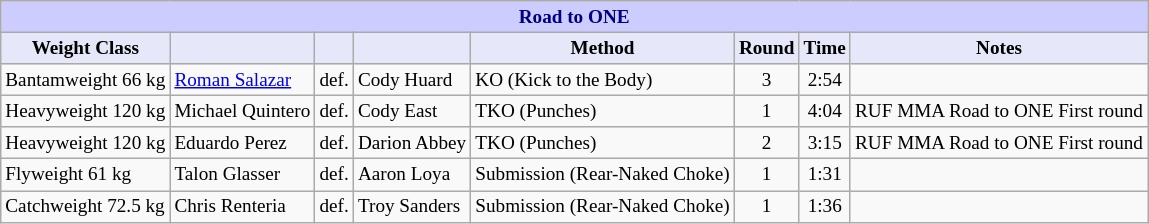<table class="wikitable" style="font-size: 80%;">
<tr>
<th colspan="8" style="background-color: #ccf; color: #000080; text-align: center;"><strong>Road to ONE</strong></th>
</tr>
<tr>
<th colspan="1" style="background-color: #E6E8FA; color: #000000; text-align: center;">Weight Class</th>
<th colspan="1" style="background-color: #E6E8FA; color: #000000; text-align: center;"></th>
<th colspan="1" style="background-color: #E6E8FA; color: #000000; text-align: center;"></th>
<th colspan="1" style="background-color: #E6E8FA; color: #000000; text-align: center;"></th>
<th colspan="1" style="background-color: #E6E8FA; color: #000000; text-align: center;">Method</th>
<th colspan="1" style="background-color: #E6E8FA; color: #000000; text-align: center;">Round</th>
<th colspan="1" style="background-color: #E6E8FA; color: #000000; text-align: center;">Time</th>
<th colspan="1" style="background-color: #E6E8FA; color: #000000; text-align: center;">Notes</th>
</tr>
<tr>
<td>Bantamweight 66 kg</td>
<td> <a href='#'>Roman Salazar</a></td>
<td align=center>def.</td>
<td> Cody Huard</td>
<td>KO (Kick to the Body)</td>
<td align=center>3</td>
<td align=center>2:54</td>
<td></td>
</tr>
<tr>
<td>Heavyweight 120 kg</td>
<td> Michael Quintero</td>
<td align=center>def.</td>
<td> Cody East</td>
<td>TKO (Punches)</td>
<td align=center>1</td>
<td align=center>4:04</td>
<td>RUF MMA Road to ONE First round</td>
</tr>
<tr>
<td>Heavyweight 120 kg</td>
<td> Eduardo Perez</td>
<td align=center>def.</td>
<td> Darion Abbey</td>
<td>TKO (Punches)</td>
<td align=center>2</td>
<td align=center>3:15</td>
<td>RUF MMA Road to ONE First round</td>
</tr>
<tr>
<td>Flyweight 61 kg</td>
<td> Talon Glasser</td>
<td align=center>def.</td>
<td> Aaron Loya</td>
<td>Submission (Rear-Naked Choke)</td>
<td align=center>1</td>
<td align=center>1:31</td>
<td></td>
</tr>
<tr>
<td>Catchweight 72.5 kg</td>
<td> Chris Renteria</td>
<td align=center>def.</td>
<td> Troy Sanders</td>
<td>Submission (Rear-Naked Choke)</td>
<td align=center>1</td>
<td align=center>1:36</td>
<td></td>
</tr>
</table>
